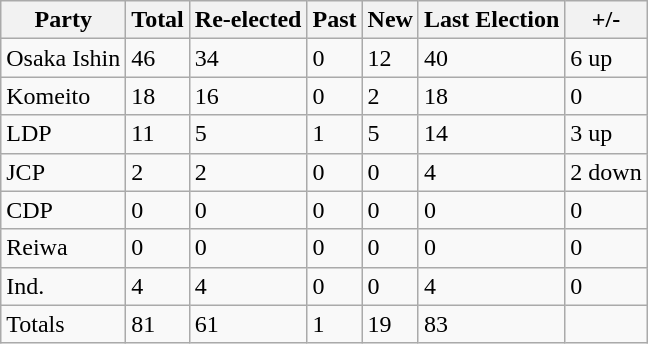<table class="wikitable">
<tr>
<th>Party</th>
<th>Total</th>
<th>Re-elected</th>
<th>Past</th>
<th>New</th>
<th>Last Election</th>
<th>+/-</th>
</tr>
<tr>
<td>Osaka Ishin</td>
<td>46</td>
<td>34</td>
<td>0</td>
<td>12</td>
<td>40</td>
<td>6 up</td>
</tr>
<tr>
<td>Komeito</td>
<td>18</td>
<td>16</td>
<td>0</td>
<td>2</td>
<td>18</td>
<td>0</td>
</tr>
<tr>
<td>LDP</td>
<td>11</td>
<td>5</td>
<td>1</td>
<td>5</td>
<td>14</td>
<td>3 up</td>
</tr>
<tr>
<td>JCP</td>
<td>2</td>
<td>2</td>
<td>0</td>
<td>0</td>
<td>4</td>
<td>2 down</td>
</tr>
<tr>
<td>CDP</td>
<td>0</td>
<td>0</td>
<td>0</td>
<td>0</td>
<td>0</td>
<td>0</td>
</tr>
<tr>
<td>Reiwa</td>
<td>0</td>
<td>0</td>
<td>0</td>
<td>0</td>
<td>0</td>
<td>0</td>
</tr>
<tr>
<td>Ind.</td>
<td>4</td>
<td>4</td>
<td>0</td>
<td>0</td>
<td>4</td>
<td>0</td>
</tr>
<tr>
<td>Totals</td>
<td>81</td>
<td>61</td>
<td>1</td>
<td>19</td>
<td>83</td>
<td></td>
</tr>
</table>
